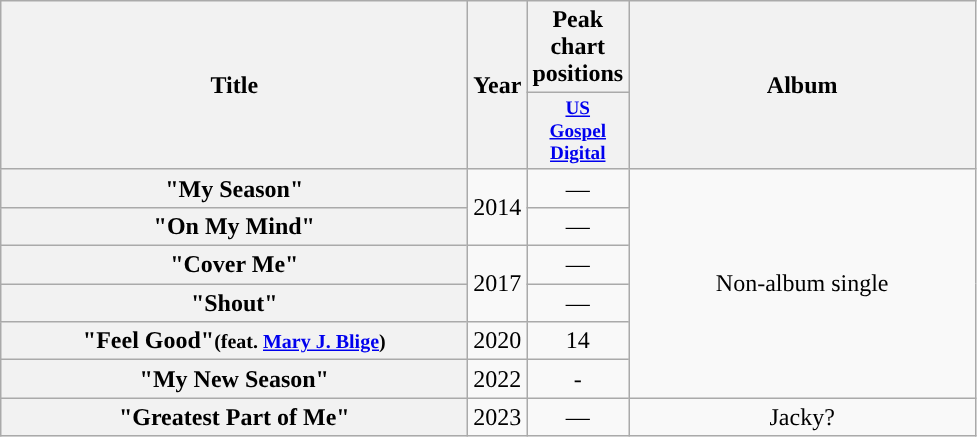<table class="wikitable plainrowheaders" style="text-align:center;" border="1">
<tr>
<th scope="col" rowspan="2" style="width:19em;">Title</th>
<th scope="col" rowspan="2" style="width:2em;">Year</th>
<th scope="col" colspan="1">Peak chart positions</th>
<th scope="col" rowspan="2" style="width:14em;">Album</th>
</tr>
<tr>
<th scope="col" style="width:3em;font-size:80%;"><a href='#'>US<br>Gospel Digital</a></th>
</tr>
<tr>
<th scope="row">"My Season"</th>
<td rowspan="2">2014</td>
<td>—</td>
<td rowspan="6">Non-album single</td>
</tr>
<tr>
<th scope="row">"On My Mind"</th>
<td>—</td>
</tr>
<tr>
<th scope="row">"Cover Me"</th>
<td rowspan="2">2017</td>
<td>—</td>
</tr>
<tr>
<th scope="row">"Shout"</th>
<td>—</td>
</tr>
<tr>
<th scope="row">"Feel Good"<small>(feat. <a href='#'>Mary J. Blige</a>)</small></th>
<td>2020</td>
<td>14</td>
</tr>
<tr>
<th scope="row">"My New Season"</th>
<td rowspan="1">2022</td>
<td>-</td>
</tr>
<tr>
<th scope="row">"Greatest Part of Me"</th>
<td rowspan="1">2023</td>
<td>—</td>
<td>Jacky?</td>
</tr>
</table>
